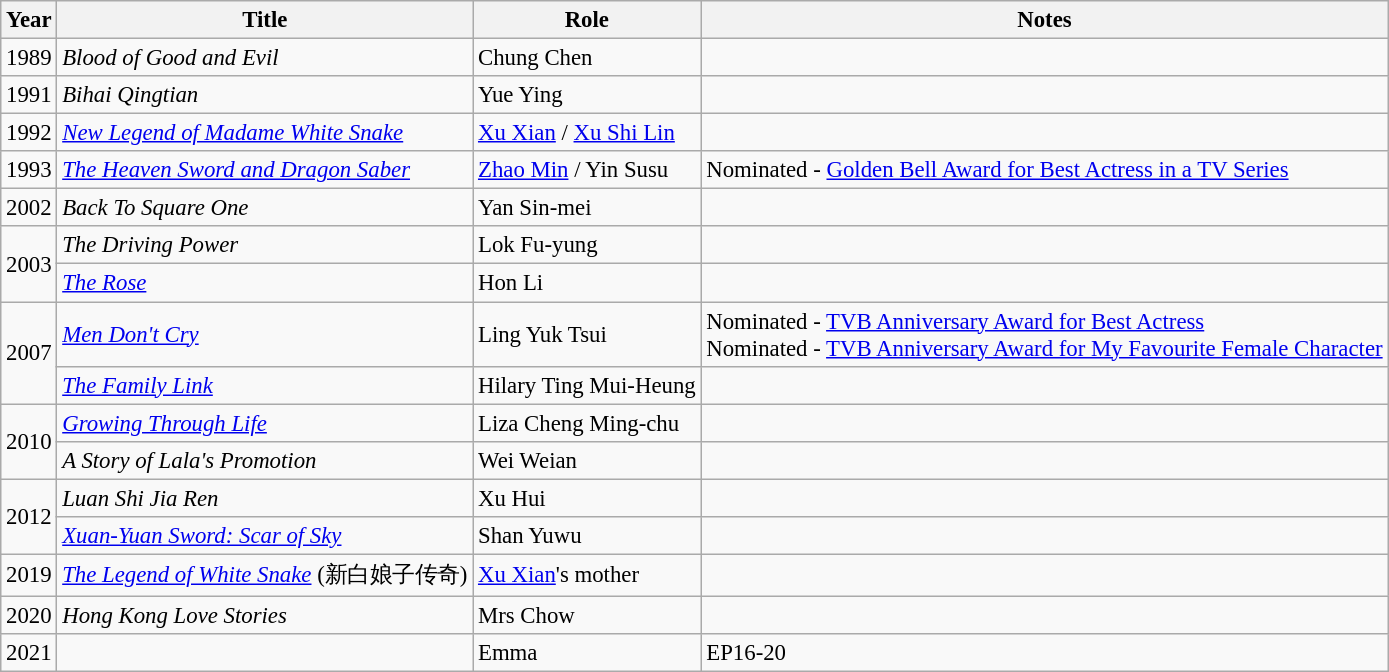<table class="wikitable" style="font-size: 95%;">
<tr>
<th>Year</th>
<th>Title</th>
<th>Role</th>
<th>Notes</th>
</tr>
<tr>
<td>1989</td>
<td><em>Blood of Good and Evil</em></td>
<td>Chung Chen</td>
<td></td>
</tr>
<tr>
<td>1991</td>
<td><em>Bihai Qingtian</em></td>
<td>Yue Ying</td>
<td></td>
</tr>
<tr>
<td>1992</td>
<td><em><a href='#'>New Legend of Madame White Snake</a></em></td>
<td><a href='#'>Xu Xian</a> / <a href='#'>Xu Shi Lin</a></td>
<td></td>
</tr>
<tr>
<td>1993</td>
<td><em><a href='#'>The Heaven Sword and Dragon Saber</a></em></td>
<td><a href='#'>Zhao Min</a> / Yin Susu</td>
<td>Nominated - <a href='#'>Golden Bell Award for Best Actress in a TV Series</a></td>
</tr>
<tr>
<td>2002</td>
<td><em>Back To Square One</em></td>
<td>Yan Sin-mei</td>
<td></td>
</tr>
<tr>
<td rowspan="2">2003</td>
<td><em>The Driving Power</em></td>
<td>Lok Fu-yung</td>
<td></td>
</tr>
<tr>
<td><em><a href='#'>The Rose</a></em></td>
<td>Hon Li</td>
<td></td>
</tr>
<tr>
<td rowspan="2">2007</td>
<td><em><a href='#'>Men Don't Cry</a></em></td>
<td>Ling Yuk Tsui</td>
<td>Nominated - <a href='#'>TVB Anniversary Award for Best Actress</a><br>Nominated - <a href='#'>TVB Anniversary Award for My Favourite Female Character</a></td>
</tr>
<tr>
<td><em><a href='#'>The Family Link</a></em></td>
<td>Hilary Ting Mui-Heung</td>
<td></td>
</tr>
<tr>
<td rowspan="2">2010</td>
<td><em><a href='#'>Growing Through Life</a></em></td>
<td>Liza Cheng Ming-chu</td>
<td></td>
</tr>
<tr>
<td><em>A Story of Lala's Promotion</em></td>
<td>Wei Weian</td>
<td></td>
</tr>
<tr>
<td rowspan="2">2012</td>
<td><em>Luan Shi Jia Ren</em></td>
<td>Xu Hui</td>
<td></td>
</tr>
<tr>
<td><em><a href='#'>Xuan-Yuan Sword: Scar of Sky</a></em></td>
<td>Shan Yuwu</td>
<td></td>
</tr>
<tr>
<td>2019</td>
<td><em><a href='#'>The Legend of White Snake</a></em> (新白娘子传奇)</td>
<td><a href='#'>Xu Xian</a>'s mother</td>
</tr>
<tr>
<td>2020</td>
<td><em>Hong Kong Love Stories</em></td>
<td>Mrs Chow</td>
<td></td>
</tr>
<tr>
<td>2021</td>
<td><em></em></td>
<td>Emma</td>
<td>EP16-20</td>
</tr>
</table>
